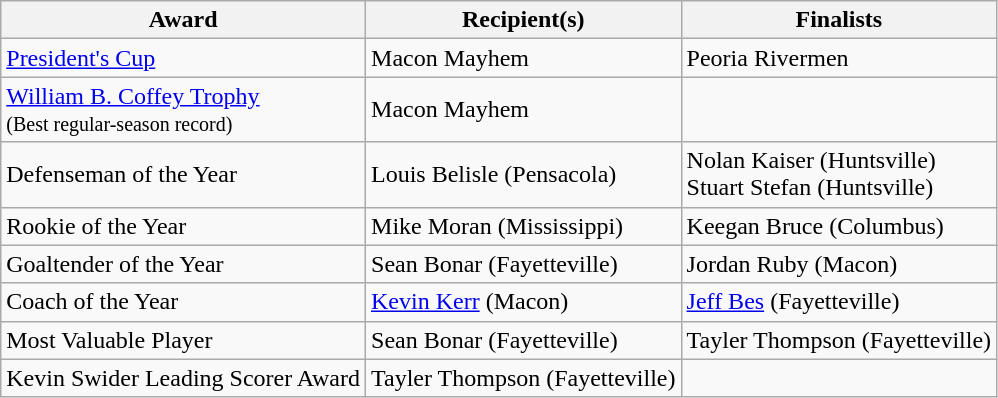<table class="wikitable">
<tr>
<th>Award</th>
<th>Recipient(s)</th>
<th>Finalists</th>
</tr>
<tr>
<td><a href='#'>President's Cup</a></td>
<td>Macon Mayhem</td>
<td>Peoria Rivermen</td>
</tr>
<tr>
<td><a href='#'>William B. Coffey Trophy</a><br><small>(Best regular-season record)</small></td>
<td>Macon Mayhem</td>
<td></td>
</tr>
<tr>
<td>Defenseman of the Year</td>
<td>Louis Belisle (Pensacola)</td>
<td>Nolan Kaiser (Huntsville)<br>Stuart Stefan (Huntsville)</td>
</tr>
<tr>
<td>Rookie of the Year</td>
<td>Mike Moran (Mississippi)</td>
<td>Keegan Bruce (Columbus)</td>
</tr>
<tr>
<td>Goaltender of the Year</td>
<td>Sean Bonar (Fayetteville)</td>
<td>Jordan Ruby (Macon)</td>
</tr>
<tr>
<td>Coach of the Year</td>
<td><a href='#'>Kevin Kerr</a> (Macon)</td>
<td><a href='#'>Jeff Bes</a> (Fayetteville)</td>
</tr>
<tr>
<td>Most Valuable Player</td>
<td>Sean Bonar (Fayetteville)</td>
<td>Tayler Thompson (Fayetteville)</td>
</tr>
<tr>
<td>Kevin Swider Leading Scorer Award</td>
<td>Tayler Thompson (Fayetteville)</td>
<td></td>
</tr>
</table>
